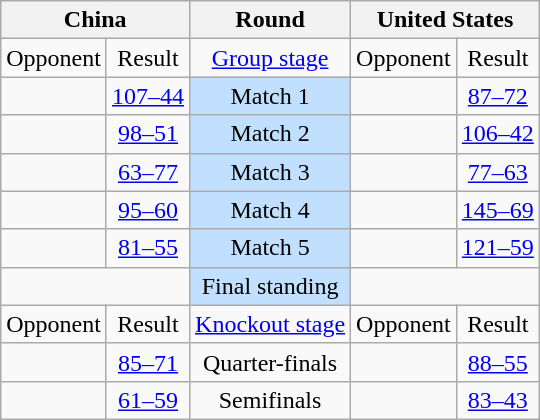<table class="wikitable collapsible" style="text-align:center">
<tr style="vertical-align:top;;">
<th colspan=2 style="width:1*">China</th>
<th>Round</th>
<th colspan=2 style="width:1*">United States</th>
</tr>
<tr style="vertical-align:top;;">
<td>Opponent</td>
<td>Result</td>
<td><a href='#'>Group stage</a></td>
<td>Opponent</td>
<td>Result</td>
</tr>
<tr>
<td align=left></td>
<td><a href='#'>107–44</a></td>
<td style="background:#c1e0ff;">Match 1</td>
<td align=left></td>
<td><a href='#'>87–72</a></td>
</tr>
<tr>
<td align=left></td>
<td><a href='#'>98–51</a></td>
<td style="background:#c1e0ff;">Match 2</td>
<td align=left></td>
<td><a href='#'>106–42</a></td>
</tr>
<tr>
<td align=left></td>
<td><a href='#'>63–77</a></td>
<td style="background:#c1e0ff;">Match 3</td>
<td align=left></td>
<td><a href='#'>77–63</a></td>
</tr>
<tr>
<td align=left></td>
<td><a href='#'>95–60</a></td>
<td style="background:#c1e0ff;">Match 4</td>
<td align=left></td>
<td><a href='#'>145–69</a></td>
</tr>
<tr>
<td align=left></td>
<td><a href='#'>81–55</a></td>
<td style="background:#c1e0ff;">Match 5</td>
<td align=left></td>
<td><a href='#'>121–59</a></td>
</tr>
<tr>
<td colspan="2" align=center><br></td>
<td style="background:#c1e0ff;">Final standing</td>
<td colspan="2" align=center><br></td>
</tr>
<tr style="vertical-align:top;;">
<td>Opponent</td>
<td>Result</td>
<td><a href='#'>Knockout stage</a></td>
<td>Opponent</td>
<td>Result</td>
</tr>
<tr>
<td align=left></td>
<td><a href='#'>85–71</a></td>
<td>Quarter-finals</td>
<td align=left></td>
<td><a href='#'>88–55</a></td>
</tr>
<tr>
<td align=left></td>
<td><a href='#'>61–59</a></td>
<td>Semifinals</td>
<td align=left></td>
<td><a href='#'>83–43</a></td>
</tr>
</table>
